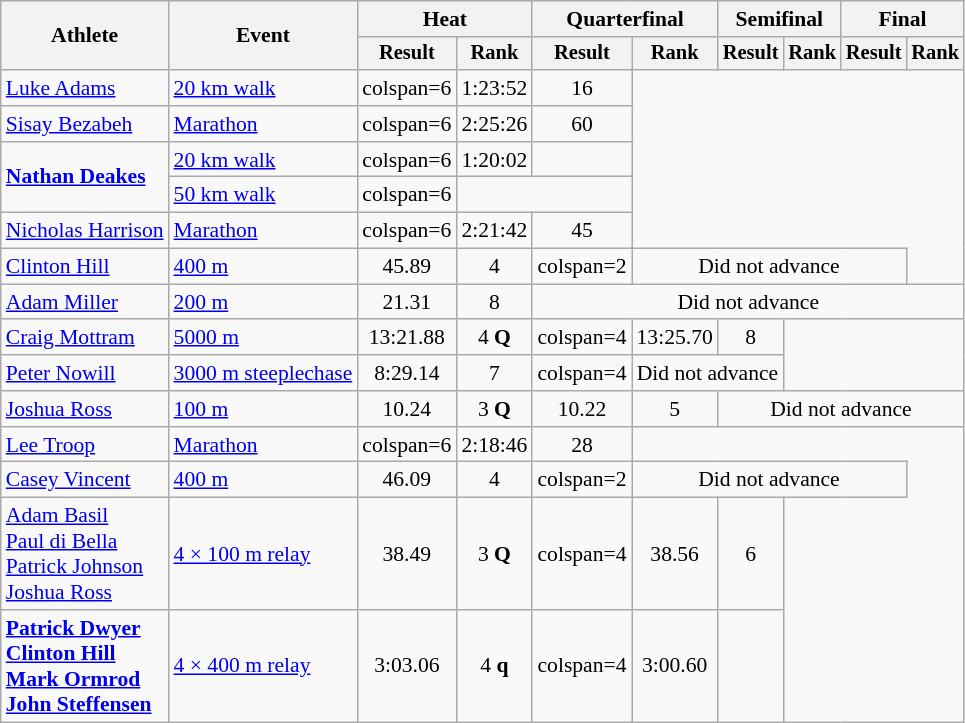<table class=wikitable style="font-size:90%">
<tr>
<th rowspan="2">Athlete</th>
<th rowspan="2">Event</th>
<th colspan="2">Heat</th>
<th colspan="2">Quarterfinal</th>
<th colspan="2">Semifinal</th>
<th colspan="2">Final</th>
</tr>
<tr style="font-size:95%">
<th>Result</th>
<th>Rank</th>
<th>Result</th>
<th>Rank</th>
<th>Result</th>
<th>Rank</th>
<th>Result</th>
<th>Rank</th>
</tr>
<tr align=center>
<td align="left"><a href='#'>Luke Adams</a></td>
<td align="left"><a href='#'>20 km walk</a></td>
<td>colspan=6 </td>
<td>1:23:52</td>
<td>16</td>
</tr>
<tr align=center>
<td align="left"><a href='#'>Sisay Bezabeh</a></td>
<td align="left"><a href='#'>Marathon</a></td>
<td>colspan=6 </td>
<td>2:25:26</td>
<td>60</td>
</tr>
<tr align=center>
<td align="left" rowspan=2><strong><a href='#'>Nathan Deakes</a></strong></td>
<td align="left"><a href='#'>20 km walk</a></td>
<td>colspan=6 </td>
<td>1:20:02</td>
<td></td>
</tr>
<tr align=center>
<td align="left"><a href='#'>50 km walk</a></td>
<td>colspan=6 </td>
<td colspan=2></td>
</tr>
<tr align=center>
<td align="left"><a href='#'>Nicholas Harrison</a></td>
<td align="left"><a href='#'>Marathon</a></td>
<td>colspan=6 </td>
<td>2:21:42</td>
<td>45</td>
</tr>
<tr align=center>
<td align="left"><a href='#'>Clinton Hill</a></td>
<td align="left"><a href='#'>400 m</a></td>
<td>45.89</td>
<td>4</td>
<td>colspan=2 </td>
<td colspan=4>Did not advance</td>
</tr>
<tr align=center>
<td align="left"><a href='#'>Adam Miller</a></td>
<td align="left"><a href='#'>200 m</a></td>
<td>21.31</td>
<td>8</td>
<td colspan=6>Did not advance</td>
</tr>
<tr align=center>
<td align="left"><a href='#'>Craig Mottram</a></td>
<td align="left"><a href='#'>5000 m</a></td>
<td>13:21.88</td>
<td>4 <strong>Q</strong></td>
<td>colspan=4 </td>
<td>13:25.70</td>
<td>8</td>
</tr>
<tr align=center>
<td align="left"><a href='#'>Peter Nowill</a></td>
<td align="left"><a href='#'>3000 m steeplechase</a></td>
<td>8:29.14</td>
<td>7</td>
<td>colspan=4 </td>
<td colspan=2>Did not advance</td>
</tr>
<tr align=center>
<td align="left"><a href='#'>Joshua Ross</a></td>
<td align="left"><a href='#'>100 m</a></td>
<td>10.24</td>
<td>3 <strong>Q</strong></td>
<td>10.22</td>
<td>5</td>
<td colspan=4>Did not advance</td>
</tr>
<tr align=center>
<td align="left"><a href='#'>Lee Troop</a></td>
<td align="left"><a href='#'>Marathon</a></td>
<td>colspan=6 </td>
<td>2:18:46</td>
<td>28</td>
</tr>
<tr align=center>
<td align="left"><a href='#'>Casey Vincent</a></td>
<td align="left"><a href='#'>400 m</a></td>
<td>46.09</td>
<td>4</td>
<td>colspan=2 </td>
<td colspan=4>Did not advance</td>
</tr>
<tr align=center>
<td align="left"><a href='#'>Adam Basil</a><br><a href='#'>Paul di Bella</a><br><a href='#'>Patrick Johnson</a><br><a href='#'>Joshua Ross</a></td>
<td align="left"><a href='#'>4 × 100 m relay</a></td>
<td>38.49</td>
<td>3 <strong>Q</strong></td>
<td>colspan=4 </td>
<td>38.56</td>
<td>6</td>
</tr>
<tr align=center>
<td align="left"><strong><a href='#'>Patrick Dwyer</a><br><a href='#'>Clinton Hill</a><br><a href='#'>Mark Ormrod</a><br><a href='#'>John Steffensen</a></strong></td>
<td align="left"><a href='#'>4 × 400 m relay</a></td>
<td>3:03.06</td>
<td>4 <strong>q</strong></td>
<td>colspan=4 </td>
<td>3:00.60</td>
<td></td>
</tr>
</table>
